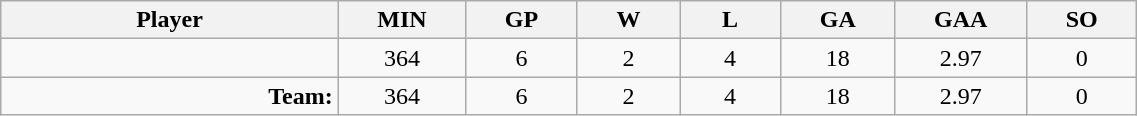<table class="wikitable sortable" width="60%">
<tr>
<th bgcolor="#DDDDFF" width="10%">Player</th>
<th width="3%" bgcolor="#DDDDFF" title="Minutes played">MIN</th>
<th width="3%" bgcolor="#DDDDFF" title="Games played in">GP</th>
<th width="3%" bgcolor="#DDDDFF" title="Games played in">W</th>
<th width="3%" bgcolor="#DDDDFF"title="Games played in">L</th>
<th width="3%" bgcolor="#DDDDFF" title="Goals against">GA</th>
<th width="3%" bgcolor="#DDDDFF" title="Goals against average">GAA</th>
<th width="3%" bgcolor="#DDDDFF" title="Shut-outs">SO</th>
</tr>
<tr align="center">
<td align="right"></td>
<td>364</td>
<td>6</td>
<td>2</td>
<td>4</td>
<td>18</td>
<td>2.97</td>
<td>0</td>
</tr>
<tr align="center">
<td align="right"><strong>Team:</strong></td>
<td>364</td>
<td>6</td>
<td>2</td>
<td>4</td>
<td>18</td>
<td>2.97</td>
<td>0</td>
</tr>
</table>
